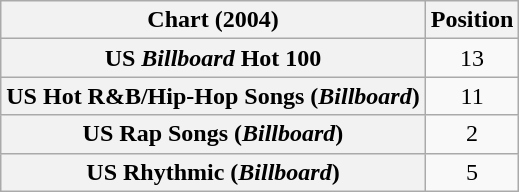<table class="wikitable sortable plainrowheaders">
<tr>
<th scope="col">Chart (2004)</th>
<th scope="col">Position</th>
</tr>
<tr>
<th scope="row">US <em>Billboard</em> Hot 100</th>
<td style="text-align:center;">13</td>
</tr>
<tr>
<th scope="row">US Hot R&B/Hip-Hop Songs (<em>Billboard</em>)</th>
<td style="text-align:center;">11</td>
</tr>
<tr>
<th scope="row">US Rap Songs (<em>Billboard</em>)</th>
<td style="text-align:center;">2</td>
</tr>
<tr>
<th scope="row">US Rhythmic (<em>Billboard</em>)</th>
<td style="text-align:center;">5</td>
</tr>
</table>
